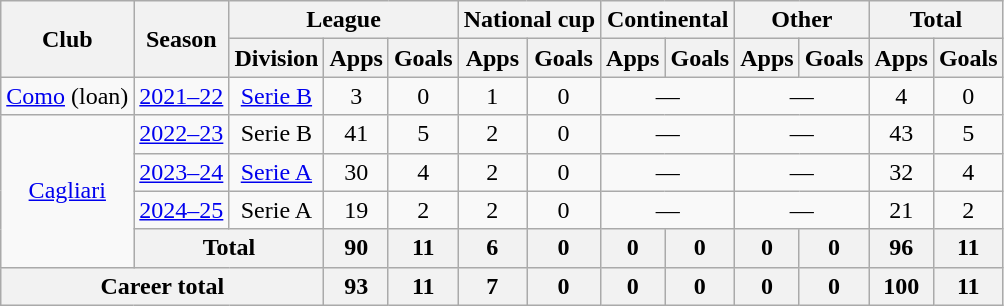<table class="wikitable" style="text-align:center">
<tr>
<th rowspan="2">Club</th>
<th rowspan="2">Season</th>
<th colspan="3">League</th>
<th colspan="2">National cup</th>
<th colspan="2">Continental</th>
<th colspan="2">Other</th>
<th colspan="2">Total</th>
</tr>
<tr>
<th>Division</th>
<th>Apps</th>
<th>Goals</th>
<th>Apps</th>
<th>Goals</th>
<th>Apps</th>
<th>Goals</th>
<th>Apps</th>
<th>Goals</th>
<th>Apps</th>
<th>Goals</th>
</tr>
<tr>
<td><a href='#'>Como</a> (loan)</td>
<td><a href='#'>2021–22</a></td>
<td><a href='#'>Serie B</a></td>
<td>3</td>
<td>0</td>
<td>1</td>
<td>0</td>
<td colspan="2">—</td>
<td colspan="2">—</td>
<td>4</td>
<td>0</td>
</tr>
<tr>
<td rowspan="4"><a href='#'>Cagliari</a></td>
<td><a href='#'>2022–23</a></td>
<td>Serie B</td>
<td>41</td>
<td>5</td>
<td>2</td>
<td>0</td>
<td colspan="2">—</td>
<td colspan="2">—</td>
<td>43</td>
<td>5</td>
</tr>
<tr>
<td><a href='#'>2023–24</a></td>
<td><a href='#'>Serie A</a></td>
<td>30</td>
<td>4</td>
<td>2</td>
<td>0</td>
<td colspan="2">—</td>
<td colspan="2">—</td>
<td>32</td>
<td>4</td>
</tr>
<tr>
<td><a href='#'>2024–25</a></td>
<td>Serie A</td>
<td>19</td>
<td>2</td>
<td>2</td>
<td>0</td>
<td colspan="2">—</td>
<td colspan="2">—</td>
<td>21</td>
<td>2</td>
</tr>
<tr>
<th colspan="2">Total</th>
<th>90</th>
<th>11</th>
<th>6</th>
<th>0</th>
<th>0</th>
<th>0</th>
<th>0</th>
<th>0</th>
<th>96</th>
<th>11</th>
</tr>
<tr>
<th colspan="3">Career total</th>
<th>93</th>
<th>11</th>
<th>7</th>
<th>0</th>
<th>0</th>
<th>0</th>
<th>0</th>
<th>0</th>
<th>100</th>
<th>11</th>
</tr>
</table>
